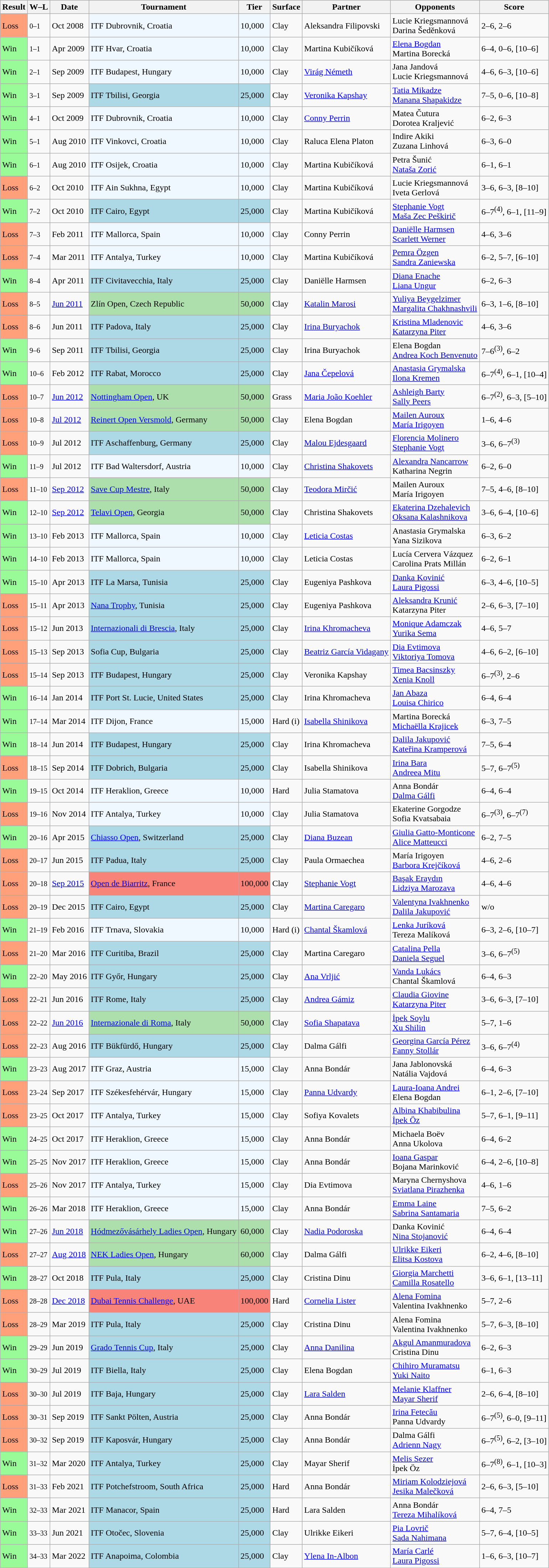<table class="sortable wikitable">
<tr>
<th>Result</th>
<th class="unsortable">W–L</th>
<th>Date</th>
<th>Tournament</th>
<th>Tier</th>
<th>Surface</th>
<th>Partner</th>
<th>Opponents</th>
<th class="unsortable">Score</th>
</tr>
<tr>
<td style="background:#ffa07a;">Loss</td>
<td><small>0–1</small></td>
<td>Oct 2008</td>
<td style="background:#f0f8ff;">ITF Dubrovnik, Croatia</td>
<td style="background:#f0f8ff;">10,000</td>
<td>Clay</td>
<td> Aleksandra Filipovski</td>
<td> Lucie Kriegsmannová <br>  Darina Šeděnková</td>
<td>2–6, 2–6</td>
</tr>
<tr>
<td style="background:#98fb98;">Win</td>
<td><small>1–1</small></td>
<td>Apr 2009</td>
<td style="background:#f0f8ff;">ITF Hvar, Croatia</td>
<td style="background:#f0f8ff;">10,000</td>
<td>Clay</td>
<td> Martina Kubičíková</td>
<td> <a href='#'>Elena Bogdan</a> <br>  Martina Borecká</td>
<td>6–4, 0–6, [10–6]</td>
</tr>
<tr>
<td style="background:#98fb98;">Win</td>
<td><small>2–1</small></td>
<td>Sep 2009</td>
<td style="background:#f0f8ff;">ITF Budapest, Hungary</td>
<td style="background:#f0f8ff;">10,000</td>
<td>Clay</td>
<td> <a href='#'>Virág Németh</a></td>
<td> Jana Jandová <br>  Lucie Kriegsmannová</td>
<td>4–6, 6–3, [10–6]</td>
</tr>
<tr>
<td style="background:#98fb98;">Win</td>
<td><small>3–1</small></td>
<td>Sep 2009</td>
<td style="background:lightblue;">ITF Tbilisi, Georgia</td>
<td style="background:lightblue;">25,000</td>
<td>Clay</td>
<td> <a href='#'>Veronika Kapshay</a></td>
<td> <a href='#'>Tatia Mikadze</a> <br>  <a href='#'>Manana Shapakidze</a></td>
<td>7–5, 0–6, [10–8]</td>
</tr>
<tr>
<td style="background:#98fb98;">Win</td>
<td><small>4–1</small></td>
<td>Oct 2009</td>
<td style="background:#f0f8ff;">ITF Dubrovnik, Croatia</td>
<td style="background:#f0f8ff;">10,000</td>
<td>Clay</td>
<td> <a href='#'>Conny Perrin</a></td>
<td> Matea Čutura <br>  Dorotea Kraljević</td>
<td>6–2, 6–3</td>
</tr>
<tr>
<td style="background:#98fb98;">Win</td>
<td><small>5–1</small></td>
<td>Aug 2010</td>
<td style="background:#f0f8ff;">ITF Vinkovci, Croatia</td>
<td style="background:#f0f8ff;">10,000</td>
<td>Clay</td>
<td> Raluca Elena Platon</td>
<td> Indire Akiki <br>  Zuzana Linhová</td>
<td>6–3, 6–0</td>
</tr>
<tr>
<td style="background:#98fb98;">Win</td>
<td><small>6–1</small></td>
<td>Aug 2010</td>
<td style="background:#f0f8ff;">ITF Osijek, Croatia</td>
<td style="background:#f0f8ff;">10,000</td>
<td>Clay</td>
<td> Martina Kubičíková</td>
<td> Petra Šunić <br>  <a href='#'>Nataša Zorić</a></td>
<td>6–1, 6–1</td>
</tr>
<tr>
<td style="background:#ffa07a;">Loss</td>
<td><small>6–2</small></td>
<td>Oct 2010</td>
<td style="background:#f0f8ff;">ITF Ain Sukhna, Egypt</td>
<td style="background:#f0f8ff;">10,000</td>
<td>Clay</td>
<td> Martina Kubičíková</td>
<td> Lucie Kriegsmannová <br>  Iveta Gerlová</td>
<td>3–6, 6–3, [8–10]</td>
</tr>
<tr>
<td style="background:#98fb98;">Win</td>
<td><small>7–2</small></td>
<td>Oct 2010</td>
<td style="background:lightblue;">ITF Cairo, Egypt</td>
<td style="background:lightblue;">25,000</td>
<td>Clay</td>
<td> Martina Kubičíková</td>
<td> <a href='#'>Stephanie Vogt</a> <br>  <a href='#'>Maša Zec Peškirič</a></td>
<td>6–7<sup>(4)</sup>, 6–1, [11–9]</td>
</tr>
<tr>
<td style="background:#ffa07a;">Loss</td>
<td><small>7–3</small></td>
<td>Feb 2011</td>
<td style="background:#f0f8ff;">ITF Mallorca, Spain</td>
<td style="background:#f0f8ff;">10,000</td>
<td>Clay</td>
<td> Conny Perrin</td>
<td> <a href='#'>Daniëlle Harmsen</a> <br>  <a href='#'>Scarlett Werner</a></td>
<td>4–6, 3–6</td>
</tr>
<tr>
<td style="background:#ffa07a;">Loss</td>
<td><small>7–4</small></td>
<td>Mar 2011</td>
<td style="background:#f0f8ff;">ITF Antalya, Turkey</td>
<td style="background:#f0f8ff;">10,000</td>
<td>Clay</td>
<td> Martina Kubičíková</td>
<td> <a href='#'>Pemra Özgen</a> <br>  <a href='#'>Sandra Zaniewska</a></td>
<td>6–2, 5–7, [6–10]</td>
</tr>
<tr>
<td style="background:#98fb98;">Win</td>
<td><small>8–4</small></td>
<td>Apr 2011</td>
<td style="background:lightblue;">ITF Civitavecchia, Italy</td>
<td style="background:lightblue;">25,000</td>
<td>Clay</td>
<td> Daniëlle Harmsen</td>
<td> <a href='#'>Diana Enache</a> <br>  <a href='#'>Liana Ungur</a></td>
<td>6–2, 6–3</td>
</tr>
<tr>
<td style="background:#ffa07a;">Loss</td>
<td><small>8–5</small></td>
<td><a href='#'>Jun 2011</a></td>
<td style=background:#addfad;>Zlín Open, Czech Republic</td>
<td style=background:#addfad;>50,000</td>
<td>Clay</td>
<td> <a href='#'>Katalin Marosi</a></td>
<td> <a href='#'>Yuliya Beygelzimer</a> <br>  <a href='#'>Margalita Chakhnashvili</a></td>
<td>6–3, 1–6, [8–10]</td>
</tr>
<tr>
<td style="background:#ffa07a;">Loss</td>
<td><small>8–6</small></td>
<td>Jun 2011</td>
<td style="background:lightblue;">ITF Padova, Italy</td>
<td style="background:lightblue;">25,000</td>
<td>Clay</td>
<td> <a href='#'>Irina Buryachok</a></td>
<td> <a href='#'>Kristina Mladenovic</a> <br>  <a href='#'>Katarzyna Piter</a></td>
<td>4–6, 3–6</td>
</tr>
<tr>
<td style="background:#98fb98;">Win</td>
<td><small>9–6</small></td>
<td>Sep 2011</td>
<td style="background:lightblue;">ITF Tbilisi, Georgia</td>
<td style="background:lightblue;">25,000</td>
<td>Clay</td>
<td> Irina Buryachok</td>
<td> Elena Bogdan <br>  <a href='#'>Andrea Koch Benvenuto</a></td>
<td>7–6<sup>(3)</sup>, 6–2</td>
</tr>
<tr>
<td style="background:#98fb98;">Win</td>
<td><small>10–6</small></td>
<td>Feb 2012</td>
<td style="background:lightblue;">ITF Rabat, Morocco</td>
<td style="background:lightblue;">25,000</td>
<td>Clay</td>
<td> <a href='#'>Jana Čepelová</a></td>
<td> <a href='#'>Anastasia Grymalska</a> <br>  <a href='#'>Ilona Kremen</a></td>
<td>6–7<sup>(4)</sup>, 6–1, [10–4]</td>
</tr>
<tr>
<td style="background:#ffa07a;">Loss</td>
<td><small>10–7</small></td>
<td><a href='#'>Jun 2012</a></td>
<td style=background:#addfad;><a href='#'>Nottingham Open</a>, UK</td>
<td style=background:#addfad;>50,000</td>
<td>Grass</td>
<td> <a href='#'>Maria João Koehler</a></td>
<td> <a href='#'>Ashleigh Barty</a> <br>  <a href='#'>Sally Peers</a></td>
<td>6–7<sup>(2)</sup>, 6–3, [5–10]</td>
</tr>
<tr>
<td style="background:#ffa07a;">Loss</td>
<td><small>10–8</small></td>
<td><a href='#'>Jul 2012</a></td>
<td style=background:#addfad;><a href='#'>Reinert Open Versmold</a>, Germany</td>
<td style=background:#addfad;>50,000</td>
<td>Clay</td>
<td> Elena Bogdan</td>
<td> <a href='#'>Mailen Auroux</a> <br>  <a href='#'>María Irigoyen</a></td>
<td>1–6, 4–6</td>
</tr>
<tr>
<td style="background:#ffa07a;">Loss</td>
<td><small>10–9</small></td>
<td>Jul 2012</td>
<td style="background:lightblue;">ITF Aschaffenburg, Germany</td>
<td style="background:lightblue;">25,000</td>
<td>Clay</td>
<td> <a href='#'>Malou Ejdesgaard</a></td>
<td> <a href='#'>Florencia Molinero</a> <br>  <a href='#'>Stephanie Vogt</a></td>
<td>3–6, 6–7<sup>(3)</sup></td>
</tr>
<tr>
<td style="background:#98fb98;">Win</td>
<td><small>11–9</small></td>
<td>Jul 2012</td>
<td style="background:#f0f8ff;">ITF Bad Waltersdorf, Austria</td>
<td style="background:#f0f8ff;">10,000</td>
<td>Clay</td>
<td> <a href='#'>Christina Shakovets</a></td>
<td> <a href='#'>Alexandra Nancarrow</a> <br>  Katharina Negrin</td>
<td>6–2, 6–0</td>
</tr>
<tr>
<td style="background:#ffa07a;">Loss</td>
<td><small>11–10</small></td>
<td><a href='#'>Sep 2012</a></td>
<td style=background:#addfad;><a href='#'>Save Cup Mestre</a>, Italy</td>
<td style=background:#addfad;>50,000</td>
<td>Clay</td>
<td> <a href='#'>Teodora Mirčić</a></td>
<td> Mailen Auroux <br>  María Irigoyen</td>
<td>7–5, 4–6, [8–10]</td>
</tr>
<tr>
<td style="background:#98fb98;">Win</td>
<td><small>12–10</small></td>
<td><a href='#'>Sep 2012</a></td>
<td style=background:#addfad;><a href='#'>Telavi Open</a>, Georgia</td>
<td style=background:#addfad;>50,000</td>
<td>Clay</td>
<td> Christina Shakovets</td>
<td> <a href='#'>Ekaterina Dzehalevich</a> <br>  <a href='#'>Oksana Kalashnikova</a></td>
<td>3–6, 6–4, [10–6]</td>
</tr>
<tr>
<td style="background:#98fb98;">Win</td>
<td><small>13–10</small></td>
<td>Feb 2013</td>
<td style="background:#f0f8ff;">ITF Mallorca, Spain</td>
<td style="background:#f0f8ff;">10,000</td>
<td>Clay</td>
<td> <a href='#'>Leticia Costas</a></td>
<td> Anastasia Grymalska <br>  Yana Sizikova</td>
<td>6–3, 6–2</td>
</tr>
<tr>
<td style="background:#98fb98;">Win</td>
<td><small>14–10</small></td>
<td>Feb 2013</td>
<td style="background:#f0f8ff;">ITF Mallorca, Spain</td>
<td style="background:#f0f8ff;">10,000</td>
<td>Clay</td>
<td> Leticia Costas</td>
<td> Lucía Cervera Vázquez <br>  Carolina Prats Millán</td>
<td>6–2, 6–1</td>
</tr>
<tr>
<td style="background:#98fb98;">Win</td>
<td><small>15–10</small></td>
<td>Apr 2013</td>
<td style="background:lightblue;">ITF La Marsa, Tunisia</td>
<td style="background:lightblue;">25,000</td>
<td>Clay</td>
<td> Eugeniya Pashkova</td>
<td> <a href='#'>Danka Kovinić</a> <br>  <a href='#'>Laura Pigossi</a></td>
<td>6–3, 4–6, [10–5]</td>
</tr>
<tr>
<td style="background:#ffa07a;">Loss</td>
<td><small>15–11</small></td>
<td>Apr 2013</td>
<td style="background:lightblue;"><a href='#'>Nana Trophy</a>, Tunisia</td>
<td style="background:lightblue;">25,000</td>
<td>Clay</td>
<td> Eugeniya Pashkova</td>
<td> <a href='#'>Aleksandra Krunić</a> <br>  Katarzyna Piter</td>
<td>2–6, 6–3, [7–10]</td>
</tr>
<tr>
<td style="background:#ffa07a;">Loss</td>
<td><small>15–12</small></td>
<td>Jun 2013</td>
<td style="background:lightblue;"><a href='#'>Internazionali di Brescia</a>, Italy</td>
<td style="background:lightblue;">25,000</td>
<td>Clay</td>
<td> <a href='#'>Irina Khromacheva</a></td>
<td> <a href='#'>Monique Adamczak</a> <br>  <a href='#'>Yurika Sema</a></td>
<td>4–6, 5–7</td>
</tr>
<tr>
<td style="background:#ffa07a;">Loss</td>
<td><small>15–13</small></td>
<td>Sep 2013</td>
<td style="background:lightblue;">Sofia Cup, Bulgaria</td>
<td style="background:lightblue;">25,000</td>
<td>Clay</td>
<td> <a href='#'>Beatriz García Vidagany</a></td>
<td> <a href='#'>Dia Evtimova</a> <br>  <a href='#'>Viktoriya Tomova</a></td>
<td>4–6, 6–2, [6–10]</td>
</tr>
<tr>
<td style="background:#ffa07a;">Loss</td>
<td><small>15–14</small></td>
<td>Sep 2013</td>
<td style="background:lightblue;">ITF Budapest, Hungary</td>
<td style="background:lightblue;">25,000</td>
<td>Clay</td>
<td> Veronika Kapshay</td>
<td> <a href='#'>Timea Bacsinszky</a> <br>  <a href='#'>Xenia Knoll</a></td>
<td>6–7<sup>(3)</sup>, 2–6</td>
</tr>
<tr>
<td style="background:#98fb98;">Win</td>
<td><small>16–14</small></td>
<td>Jan 2014</td>
<td style="background:lightblue;">ITF Port St. Lucie, United States</td>
<td style="background:lightblue;">25,000</td>
<td>Clay</td>
<td> Irina Khromacheva</td>
<td> <a href='#'>Jan Abaza</a> <br>  <a href='#'>Louisa Chirico</a></td>
<td>6–4, 6–4</td>
</tr>
<tr>
<td style="background:#98fb98;">Win</td>
<td><small>17–14</small></td>
<td>Mar 2014</td>
<td style="background:#f0f8ff;">ITF Dijon, France</td>
<td style="background:#f0f8ff;">15,000</td>
<td>Hard (i)</td>
<td> <a href='#'>Isabella Shinikova</a></td>
<td> Martina Borecká <br>  <a href='#'>Michaëlla Krajicek</a></td>
<td>6–3, 7–5</td>
</tr>
<tr>
<td style="background:#98fb98;">Win</td>
<td><small>18–14</small></td>
<td>Jun 2014</td>
<td style="background:lightblue;">ITF Budapest, Hungary</td>
<td style="background:lightblue;">25,000</td>
<td>Clay</td>
<td> Irina Khromacheva</td>
<td> <a href='#'>Dalila Jakupović</a> <br>  <a href='#'>Kateřina Kramperová</a></td>
<td>7–5, 6–4</td>
</tr>
<tr>
<td style="background:#ffa07a;">Loss</td>
<td><small>18–15</small></td>
<td>Sep 2014</td>
<td style="background:lightblue;">ITF Dobrich, Bulgaria</td>
<td style="background:lightblue;">25,000</td>
<td>Clay</td>
<td> Isabella Shinikova</td>
<td> <a href='#'>Irina Bara</a> <br>  <a href='#'>Andreea Mitu</a></td>
<td>5–7, 6–7<sup>(5)</sup></td>
</tr>
<tr>
<td style="background:#98fb98;">Win</td>
<td><small>19–15</small></td>
<td>Oct 2014</td>
<td style="background:#f0f8ff;">ITF Heraklion, Greece</td>
<td style="background:#f0f8ff;">10,000</td>
<td>Hard</td>
<td> Julia Stamatova</td>
<td> Anna Bondár <br>  <a href='#'>Dalma Gálfi</a></td>
<td>6–4, 6–4</td>
</tr>
<tr>
<td style="background:#ffa07a;">Loss</td>
<td><small>19–16</small></td>
<td>Nov 2014</td>
<td style="background:#f0f8ff;">ITF Antalya, Turkey</td>
<td style="background:#f0f8ff;">10,000</td>
<td>Clay</td>
<td> Julia Stamatova</td>
<td> Ekaterine Gorgodze <br>  Sofia Kvatsabaia</td>
<td>6–7<sup>(3)</sup>, 6–7<sup>(7)</sup></td>
</tr>
<tr>
<td style="background:#98fb98;">Win</td>
<td><small>20–16</small></td>
<td>Apr 2015</td>
<td style="background:lightblue;"><a href='#'>Chiasso Open</a>, Switzerland</td>
<td style="background:lightblue;">25,000</td>
<td>Clay</td>
<td> <a href='#'>Diana Buzean</a></td>
<td> <a href='#'>Giulia Gatto-Monticone</a> <br>  <a href='#'>Alice Matteucci</a></td>
<td>6–2, 7–5</td>
</tr>
<tr>
<td style="background:#ffa07a;">Loss</td>
<td><small>20–17</small></td>
<td>Jun 2015</td>
<td style="background:lightblue;">ITF Padua, Italy</td>
<td style="background:lightblue;">25,000</td>
<td>Clay</td>
<td> Paula Ormaechea</td>
<td> María Irigoyen <br>  <a href='#'>Barbora Krejčíková</a></td>
<td>4–6, 2–6</td>
</tr>
<tr>
<td style="background:#ffa07a;">Loss</td>
<td><small>20–18</small></td>
<td><a href='#'>Sep 2015</a></td>
<td style="background:#f88379;"><a href='#'>Open de Biarritz</a>, France</td>
<td style="background:#f88379;">100,000</td>
<td>Clay</td>
<td> <a href='#'>Stephanie Vogt</a></td>
<td> <a href='#'>Başak Eraydın</a> <br>  <a href='#'>Lidziya Marozava</a></td>
<td>4–6, 4–6</td>
</tr>
<tr>
<td style="background:#ffa07a;">Loss</td>
<td><small>20–19</small></td>
<td>Dec 2015</td>
<td style="background:lightblue;">ITF Cairo, Egypt</td>
<td style="background:lightblue;">25,000</td>
<td>Clay</td>
<td> <a href='#'>Martina Caregaro</a></td>
<td> <a href='#'>Valentyna Ivakhnenko</a> <br>  <a href='#'>Dalila Jakupović</a></td>
<td>w/o</td>
</tr>
<tr>
<td style="background:#98fb98;">Win</td>
<td><small>21–19</small></td>
<td>Feb 2016</td>
<td style="background:#f0f8ff;">ITF Trnava, Slovakia</td>
<td style="background:#f0f8ff;">10,000</td>
<td>Hard (i)</td>
<td> <a href='#'>Chantal Škamlová</a></td>
<td> <a href='#'>Lenka Juríková</a> <br>  Tereza Malíková</td>
<td>6–3, 2–6, [10–7]</td>
</tr>
<tr>
<td style="background:#ffa07a;">Loss</td>
<td><small>21–20</small></td>
<td>Mar 2016</td>
<td style="background:lightblue;">ITF Curitiba, Brazil</td>
<td style="background:lightblue;">25,000</td>
<td>Clay</td>
<td> Martina Caregaro</td>
<td> <a href='#'>Catalina Pella</a> <br>  <a href='#'>Daniela Seguel</a></td>
<td>3–6, 6–7<sup>(5)</sup></td>
</tr>
<tr>
<td style="background:#98fb98;">Win</td>
<td><small>22–20</small></td>
<td>May 2016</td>
<td style="background:lightblue;">ITF Győr, Hungary</td>
<td style="background:lightblue;">25,000</td>
<td>Clay</td>
<td> <a href='#'>Ana Vrljić</a></td>
<td> <a href='#'>Vanda Lukács</a> <br>  Chantal Škamlová</td>
<td>6–4, 6–3</td>
</tr>
<tr>
<td style="background:#ffa07a;">Loss</td>
<td><small>22–21</small></td>
<td>Jun 2016</td>
<td style="background:lightblue;">ITF Rome, Italy</td>
<td style="background:lightblue;">25,000</td>
<td>Clay</td>
<td> <a href='#'>Andrea Gámiz</a></td>
<td> <a href='#'>Claudia Giovine</a> <br>  <a href='#'>Katarzyna Piter</a></td>
<td>3–6, 6–3, [7–10]</td>
</tr>
<tr>
<td style="background:#ffa07a;">Loss</td>
<td><small>22–22</small></td>
<td><a href='#'>Jun 2016</a></td>
<td style=background:#addfad;><a href='#'>Internazionale di Roma</a>, Italy</td>
<td style=background:#addfad;>50,000</td>
<td>Clay</td>
<td> <a href='#'>Sofia Shapatava</a></td>
<td> <a href='#'>İpek Soylu</a> <br>  <a href='#'>Xu Shilin</a></td>
<td>5–7, 1–6</td>
</tr>
<tr>
<td style="background:#ffa07a;">Loss</td>
<td><small>22–23</small></td>
<td>Aug 2016</td>
<td style="background:lightblue;">ITF Bükfürdő, Hungary</td>
<td style="background:lightblue;">25,000</td>
<td>Clay</td>
<td> Dalma Gálfi</td>
<td> <a href='#'>Georgina García Pérez</a> <br>  <a href='#'>Fanny Stollár</a></td>
<td>3–6, 6–7<sup>(4)</sup></td>
</tr>
<tr>
<td style="background:#98fb98;">Win</td>
<td><small>23–23</small></td>
<td>Aug 2017</td>
<td style="background:#f0f8ff;">ITF Graz, Austria</td>
<td style="background:#f0f8ff;">15,000</td>
<td>Clay</td>
<td> Anna Bondár</td>
<td> Jana Jablonovská <br>  Natália Vajdová</td>
<td>6–4, 6–3</td>
</tr>
<tr>
<td bgcolor="FFA07A">Loss</td>
<td><small>23–24</small></td>
<td>Sep 2017</td>
<td style="background:#f0f8ff;">ITF Székesfehérvár, Hungary</td>
<td style="background:#f0f8ff;">15,000</td>
<td>Clay</td>
<td> <a href='#'>Panna Udvardy</a></td>
<td> <a href='#'>Laura-Ioana Andrei</a> <br>  Elena Bogdan</td>
<td>6–1, 2–6, [7–10]</td>
</tr>
<tr>
<td bgcolor="FFA07A">Loss</td>
<td><small>23–25</small></td>
<td>Oct 2017</td>
<td style="background:#f0f8ff;">ITF Antalya, Turkey</td>
<td style="background:#f0f8ff;">15,000</td>
<td>Clay</td>
<td> Sofiya Kovalets</td>
<td> <a href='#'>Albina Khabibulina</a> <br>  <a href='#'>İpek Öz</a></td>
<td>5–7, 6–1, [9–11]</td>
</tr>
<tr>
<td style="background:#98fb98;">Win</td>
<td><small>24–25</small></td>
<td>Oct 2017</td>
<td style="background:#f0f8ff;">ITF Heraklion, Greece</td>
<td style="background:#f0f8ff;">15,000</td>
<td>Clay</td>
<td> Anna Bondár</td>
<td> Michaela Boëv <br>  Anna Ukolova</td>
<td>6–4, 6–2</td>
</tr>
<tr>
<td style="background:#98fb98;">Win</td>
<td><small>25–25</small></td>
<td>Nov 2017</td>
<td style="background:#f0f8ff;">ITF Heraklion, Greece</td>
<td style="background:#f0f8ff;">15,000</td>
<td>Clay</td>
<td> Anna Bondár</td>
<td> <a href='#'>Ioana Gaspar</a> <br>  Bojana Marinković</td>
<td>6–4, 2–6, [10–8]</td>
</tr>
<tr>
<td bgcolor="FFA07A">Loss</td>
<td><small>25–26</small></td>
<td>Nov 2017</td>
<td style="background:#f0f8ff;">ITF Antalya, Turkey</td>
<td style="background:#f0f8ff;">15,000</td>
<td>Clay</td>
<td> Dia Evtimova</td>
<td> Maryna Chernyshova <br>  <a href='#'>Sviatlana Pirazhenka</a></td>
<td>4–6, 1–6</td>
</tr>
<tr>
<td style="background:#98fb98;">Win</td>
<td><small>26–26</small></td>
<td>Mar 2018</td>
<td style="background:#f0f8ff;">ITF Heraklion, Greece</td>
<td style="background:#f0f8ff;">15,000</td>
<td>Clay</td>
<td> Anna Bondár</td>
<td> <a href='#'>Emma Laine</a> <br>  <a href='#'>Sabrina Santamaria</a></td>
<td>7–5, 6–2</td>
</tr>
<tr>
<td style="background:#98fb98;">Win</td>
<td><small>27–26</small></td>
<td><a href='#'>Jun 2018</a></td>
<td style=background:#addfad;><a href='#'>Hódmezővásárhely Ladies Open</a>, Hungary</td>
<td style=background:#addfad;>60,000</td>
<td>Clay</td>
<td> <a href='#'>Nadia Podoroska</a></td>
<td> Danka Kovinić <br>  <a href='#'>Nina Stojanović</a></td>
<td>6–4, 6–4</td>
</tr>
<tr>
<td style="background:#ffa07a;">Loss</td>
<td><small>27–27</small></td>
<td><a href='#'>Aug 2018</a></td>
<td style=background:#addfad;><a href='#'>NEK Ladies Open</a>, Hungary</td>
<td style=background:#addfad;>60,000</td>
<td>Clay</td>
<td> Dalma Gálfi</td>
<td> <a href='#'>Ulrikke Eikeri</a> <br>  <a href='#'>Elitsa Kostova</a></td>
<td>6–2, 4–6, [8–10]</td>
</tr>
<tr>
<td style="background:#98fb98;">Win</td>
<td><small>28–27</small></td>
<td>Oct 2018</td>
<td style="background:lightblue;">ITF Pula, Italy</td>
<td style="background:lightblue;">25,000</td>
<td>Clay</td>
<td> Cristina Dinu</td>
<td> <a href='#'>Giorgia Marchetti</a> <br>  <a href='#'>Camilla Rosatello</a></td>
<td>3–6, 6–1, [13–11]</td>
</tr>
<tr>
<td style="background:#ffa07a;">Loss</td>
<td><small>28–28</small></td>
<td><a href='#'>Dec 2018</a></td>
<td style="background:#f88379;"><a href='#'>Dubai Tennis Challenge</a>, UAE</td>
<td style="background:#f88379;">100,000</td>
<td>Hard</td>
<td> <a href='#'>Cornelia Lister</a></td>
<td> <a href='#'>Alena Fomina</a> <br>  Valentina Ivakhnenko</td>
<td>5–7, 2–6</td>
</tr>
<tr>
<td style="background:#ffa07a;">Loss</td>
<td><small>28–29</small></td>
<td>Mar 2019</td>
<td style="background:lightblue;">ITF Pula, Italy</td>
<td style="background:lightblue;">25,000</td>
<td>Clay</td>
<td> Cristina Dinu</td>
<td> Alena Fomina <br>  Valentina Ivakhnenko</td>
<td>5–7, 6–3, [8–10]</td>
</tr>
<tr>
<td style="background:#98fb98;">Win</td>
<td><small>29–29</small></td>
<td>Jun 2019</td>
<td style="background:lightblue;"><a href='#'>Grado Tennis Cup</a>, Italy</td>
<td style="background:lightblue;">25,000</td>
<td>Clay</td>
<td> <a href='#'>Anna Danilina</a></td>
<td> <a href='#'>Akgul Amanmuradova</a> <br>  Cristina Dinu</td>
<td>6–2, 6–3</td>
</tr>
<tr>
<td style="background:#98fb98;">Win</td>
<td><small>30–29</small></td>
<td>Jul 2019</td>
<td style="background:lightblue;">ITF Biella, Italy</td>
<td style="background:lightblue;">25,000</td>
<td>Clay</td>
<td> Elena Bogdan</td>
<td> <a href='#'>Chihiro Muramatsu</a> <br>  <a href='#'>Yuki Naito</a></td>
<td>6–1, 6–3</td>
</tr>
<tr>
<td style="background:#ffa07a;">Loss</td>
<td><small>30–30</small></td>
<td>Jul 2019</td>
<td style="background:lightblue;">ITF Baja, Hungary</td>
<td style="background:lightblue;">25,000</td>
<td>Clay</td>
<td> <a href='#'>Lara Salden</a></td>
<td> <a href='#'>Melanie Klaffner</a> <br>  <a href='#'>Mayar Sherif</a></td>
<td>2–6, 6–4, [8–10]</td>
</tr>
<tr>
<td style="background:#ffa07a;">Loss</td>
<td><small>30–31</small></td>
<td>Sep 2019</td>
<td style="background:lightblue;">ITF Sankt Pölten, Austria</td>
<td style="background:lightblue;">25,000</td>
<td>Clay</td>
<td> Anna Bondár</td>
<td> <a href='#'>Irina Fetecău</a> <br>  Panna Udvardy</td>
<td>6–7<sup>(5)</sup>, 6–0, [9–11]</td>
</tr>
<tr>
<td style="background:#ffa07a;">Loss</td>
<td><small>30–32</small></td>
<td>Sep 2019</td>
<td style="background:lightblue;">ITF Kaposvár, Hungary</td>
<td style="background:lightblue;">25,000</td>
<td>Clay</td>
<td> Anna Bondár</td>
<td> Dalma Gálfi <br>  <a href='#'>Adrienn Nagy</a></td>
<td>6–7<sup>(5)</sup>, 6–2, [3–10]</td>
</tr>
<tr>
<td style="background:#98fb98;">Win</td>
<td><small>31–32</small></td>
<td>Mar 2020</td>
<td style="background:lightblue;">ITF Antalya, Turkey</td>
<td style="background:lightblue;">25,000</td>
<td>Clay</td>
<td> Mayar Sherif</td>
<td> <a href='#'>Melis Sezer</a> <br>  İpek Öz</td>
<td>6–7<sup>(8)</sup>, 6–1, [10–3]</td>
</tr>
<tr>
<td style="background:#ffa07a;">Loss</td>
<td><small>31–33</small></td>
<td>Feb 2021</td>
<td style="background:lightblue;">ITF Potchefstroom, South Africa</td>
<td style="background:lightblue;">25,000</td>
<td>Hard</td>
<td> Anna Bondár</td>
<td> <a href='#'>Miriam Kolodziejová</a> <br>  <a href='#'>Jesika Malečková</a></td>
<td>2–6, 6–3, [5–10]</td>
</tr>
<tr>
<td style="background:#98fb98;">Win</td>
<td><small>32–33</small></td>
<td>Mar 2021</td>
<td style="background:lightblue;">ITF Manacor, Spain</td>
<td style="background:lightblue;">25,000</td>
<td>Hard</td>
<td> Lara Salden</td>
<td> Anna Bondár <br>  <a href='#'>Tereza Mihalíková</a></td>
<td>6–4, 7–5</td>
</tr>
<tr>
<td style="background:#98fb98;">Win</td>
<td><small>33–33</small></td>
<td>Jun 2021</td>
<td style="background:lightblue;">ITF Otočec, Slovenia</td>
<td style="background:lightblue;">25,000</td>
<td>Clay</td>
<td> Ulrikke Eikeri</td>
<td> <a href='#'>Pia Lovrič</a> <br>  <a href='#'>Sada Nahimana</a></td>
<td>5–7, 6–4, [10–5]</td>
</tr>
<tr>
<td style="background:#98fb98;">Win</td>
<td><small>34–33</small></td>
<td>Mar 2022</td>
<td style="background:lightblue;">ITF Anapoima, Colombia</td>
<td style="background:lightblue;">25,000</td>
<td>Clay</td>
<td> <a href='#'>Ylena In-Albon</a></td>
<td> <a href='#'>María Carlé</a> <br>  <a href='#'>Laura Pigossi</a></td>
<td>1–6, 6–3, [10–7]</td>
</tr>
</table>
